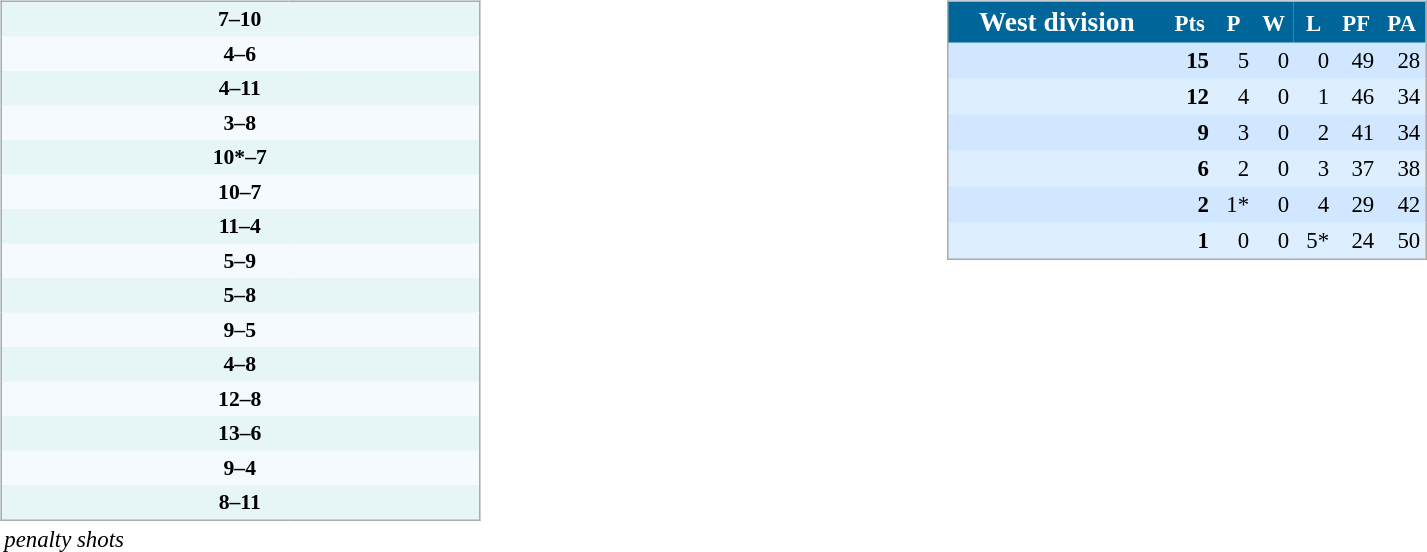<table width="100%" align=center>
<tr>
<td valign="top" width="50%"><br><table align=center cellpadding="3" cellspacing="0" style="background: #e6f6f6; border: 1px #aaa solid; border-collapse:collapse; font-size:95%;" width=320>
<tr style=font-size:95%>
<td width=85 align=right></td>
<td align=center width=40><strong>7–10</strong></td>
<td width=85></td>
</tr>
<tr bgcolor=#F5FAFF style=font-size:95%>
<td align=right></td>
<td align=center><strong>4–6</strong></td>
<td></td>
</tr>
<tr style=font-size:95%>
<td align=right></td>
<td align=center><strong>4–11</strong></td>
<td></td>
</tr>
<tr bgcolor=#F5FAFF style=font-size:95%>
<td align=right></td>
<td align=center><strong>3–8</strong></td>
<td></td>
</tr>
<tr style=font-size:95%>
<td align=right></td>
<td align=center><strong>10*–7</strong></td>
<td></td>
</tr>
<tr bgcolor=#F5FAFF style=font-size:95%>
<td align=right></td>
<td align=center><strong>10–7</strong></td>
<td></td>
</tr>
<tr style=font-size:95%>
<td align=right></td>
<td align=center><strong>11–4</strong></td>
<td></td>
</tr>
<tr bgcolor=#F5FAFF style=font-size:95%>
<td align=right></td>
<td align=center><strong>5–9</strong></td>
<td></td>
</tr>
<tr style=font-size:95%>
<td align=right></td>
<td align=center><strong>5–8</strong></td>
<td></td>
</tr>
<tr bgcolor=#F5FAFF style=font-size:95%>
<td align=right></td>
<td align=center><strong>9–5</strong></td>
<td></td>
</tr>
<tr style=font-size:95%>
<td align=right></td>
<td align=center><strong>4–8</strong></td>
<td></td>
</tr>
<tr bgcolor=#F5FAFF style=font-size:95%>
<td align=right></td>
<td align=center><strong>12–8</strong></td>
<td></td>
</tr>
<tr style=font-size:95%>
<td align=right></td>
<td align=center><strong>13–6</strong></td>
<td></td>
</tr>
<tr bgcolor=#F5FAFF style=font-size:95%>
<td align=right></td>
<td align=center><strong>9–4</strong></td>
<td></td>
</tr>
<tr style=font-size:95%>
<td align=right></td>
<td align=center><strong>8–11</strong></td>
<td></td>
</tr>
</table>
<table align=center cellpadding="3" cellspacing="0" width=320>
<tr style=font-size:95%>
<td> <em>penalty shots</em></td>
</tr>
</table>
</td>
<td valign="top" width="50%"><br><table align=center cellpadding="3" cellspacing="0" style="background: #D0E7FF; border: 1px #aaa solid; border-collapse: collapse; font-size: 95%;" width=320>
<tr bgcolor=#006699 style="color:white;">
<th width=34% style=font-size:120%><strong>West division</strong></th>
<th width=5%>Pts</th>
<th width=5%>P</th>
<th width=5%>W</th>
<th width=5%>L</th>
<th width=5%>PF</th>
<th width=5%>PA</th>
</tr>
<tr align=right>
<td align=left><strong></strong></td>
<td><strong>15</strong></td>
<td>5</td>
<td>0</td>
<td>0</td>
<td>49</td>
<td>28</td>
</tr>
<tr align=right bgcolor=#ddeeff>
<td align=left></td>
<td><strong>12</strong></td>
<td>4</td>
<td>0</td>
<td>1</td>
<td>46</td>
<td>34</td>
</tr>
<tr align=right>
<td align=left></td>
<td><strong>9</strong></td>
<td>3</td>
<td>0</td>
<td>2</td>
<td>41</td>
<td>34</td>
</tr>
<tr align=right bgcolor=#ddeeff>
<td align=left></td>
<td><strong>6</strong></td>
<td>2</td>
<td>0</td>
<td>3</td>
<td>37</td>
<td>38</td>
</tr>
<tr align=right>
<td align=left></td>
<td><strong>2</strong></td>
<td>1*</td>
<td>0</td>
<td>4</td>
<td>29</td>
<td>42</td>
</tr>
<tr align=right bgcolor=#ddeeff>
<td align=left></td>
<td><strong>1</strong></td>
<td>0</td>
<td>0</td>
<td>5*</td>
<td>24</td>
<td>50</td>
</tr>
</table>
</td>
</tr>
</table>
